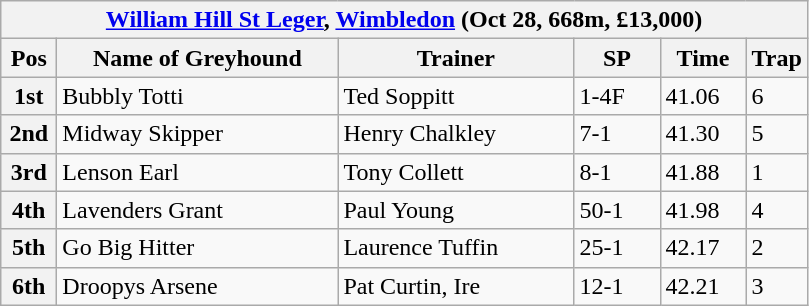<table class="wikitable">
<tr>
<th colspan="6"><a href='#'>William Hill St Leger</a>, <a href='#'>Wimbledon</a> (Oct 28, 668m, £13,000)</th>
</tr>
<tr>
<th width=30>Pos</th>
<th width=180>Name of Greyhound</th>
<th width=150>Trainer</th>
<th width=50>SP</th>
<th width=50>Time</th>
<th width=30>Trap</th>
</tr>
<tr>
<th>1st</th>
<td>Bubbly Totti</td>
<td>Ted Soppitt</td>
<td>1-4F</td>
<td>41.06</td>
<td>6</td>
</tr>
<tr>
<th>2nd</th>
<td>Midway Skipper</td>
<td>Henry Chalkley</td>
<td>7-1</td>
<td>41.30</td>
<td>5</td>
</tr>
<tr>
<th>3rd</th>
<td>Lenson Earl</td>
<td>Tony Collett</td>
<td>8-1</td>
<td>41.88</td>
<td>1</td>
</tr>
<tr>
<th>4th</th>
<td>Lavenders Grant</td>
<td>Paul Young</td>
<td>50-1</td>
<td>41.98</td>
<td>4</td>
</tr>
<tr>
<th>5th</th>
<td>Go Big Hitter</td>
<td>Laurence Tuffin</td>
<td>25-1</td>
<td>42.17</td>
<td>2</td>
</tr>
<tr>
<th>6th</th>
<td>Droopys Arsene</td>
<td>Pat Curtin, Ire</td>
<td>12-1</td>
<td>42.21</td>
<td>3</td>
</tr>
</table>
